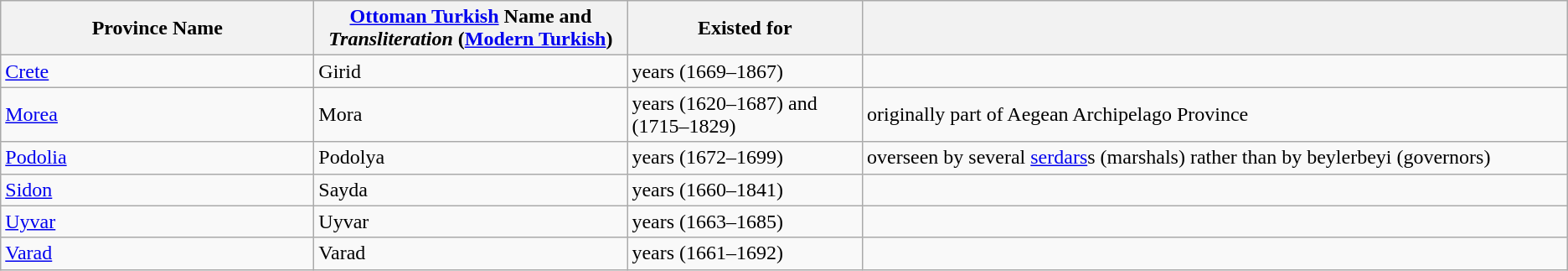<table class="wikitable sortable">
<tr>
<th width="20%">Province Name</th>
<th width="20%"><a href='#'>Ottoman Turkish</a> Name and <em>Transliteration</em> (<a href='#'>Modern Turkish</a>) </th>
<th width="15%">Existed for</th>
<th width="45%"></th>
</tr>
<tr>
<td><a href='#'>Crete</a></td>
<td>Girid</td>
<td> years (1669–1867)</td>
<td></td>
</tr>
<tr>
<td><a href='#'>Morea</a></td>
<td>Mora</td>
<td> years (1620–1687) and (1715–1829)</td>
<td>originally part of Aegean Archipelago Province</td>
</tr>
<tr>
<td><a href='#'>Podolia</a></td>
<td>Podolya</td>
<td> years (1672–1699)</td>
<td>overseen by several <a href='#'>serdars</a>s (marshals) rather than by beylerbeyi (governors)</td>
</tr>
<tr>
<td><a href='#'>Sidon</a></td>
<td>Sayda</td>
<td> years (1660–1841)</td>
<td></td>
</tr>
<tr>
<td><a href='#'>Uyvar</a></td>
<td>Uyvar</td>
<td> years (1663–1685)</td>
<td></td>
</tr>
<tr>
<td><a href='#'>Varad</a></td>
<td>Varad</td>
<td> years (1661–1692)</td>
<td></td>
</tr>
</table>
